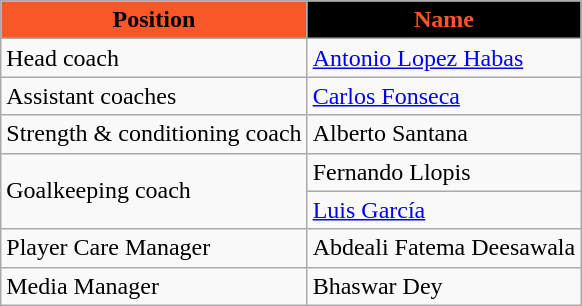<table class="wikitable">
<tr>
<th colspan="1" style="background:#FA5628; color:#000000; text-align:center;">Position</th>
<th colspan="1" style="background:#000000; color:#FA5628; text-align:center;">Name</th>
</tr>
<tr>
<td>Head coach</td>
<td> <a href='#'>Antonio Lopez Habas</a></td>
</tr>
<tr>
<td>Assistant coaches</td>
<td> <a href='#'>Carlos Fonseca</a></td>
</tr>
<tr>
<td>Strength & conditioning coach</td>
<td> Alberto Santana</td>
</tr>
<tr>
<td rowspan="2">Goalkeeping coach</td>
<td> Fernando Llopis </td>
</tr>
<tr>
<td> <a href='#'>Luis García</a></td>
</tr>
<tr>
<td>Player Care Manager</td>
<td> Abdeali Fatema Deesawala</td>
</tr>
<tr>
<td>Media Manager</td>
<td> Bhaswar Dey</td>
</tr>
</table>
